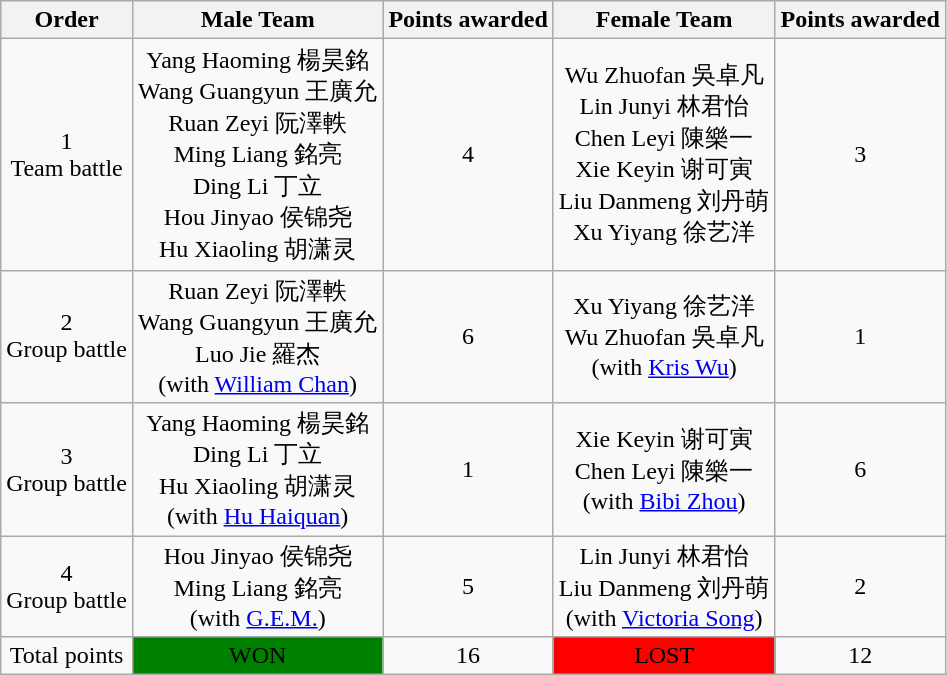<table class="wikitable" style="text-align:center">
<tr>
<th>Order</th>
<th>Male Team</th>
<th>Points awarded</th>
<th>Female Team</th>
<th>Points awarded</th>
</tr>
<tr>
<td>1 <br> Team battle</td>
<td>Yang Haoming 楊昊銘 <br> Wang Guangyun 王廣允 <br> Ruan Zeyi 阮澤軼 <br> Ming Liang 銘亮 <br> Ding Li 丁立 <br> Hou Jinyao 侯锦尧 <br> Hu Xiaoling 胡潇灵</td>
<td>4</td>
<td>Wu Zhuofan 吳卓凡 <br> Lin Junyi 林君怡 <br> Chen Leyi 陳樂一 <br> Xie Keyin 谢可寅 <br> Liu Danmeng 刘丹萌 <br> Xu Yiyang 徐艺洋</td>
<td>3</td>
</tr>
<tr>
<td>2 <br> Group battle</td>
<td>Ruan Zeyi 阮澤軼 <br> Wang Guangyun 王廣允 <br> Luo Jie 羅杰 <br> (with <a href='#'>William Chan</a>)</td>
<td>6</td>
<td>Xu Yiyang 徐艺洋 <br> Wu Zhuofan 吳卓凡 <br> (with <a href='#'>Kris Wu</a>)</td>
<td>1</td>
</tr>
<tr>
<td>3 <br> Group battle</td>
<td>Yang Haoming 楊昊銘 <br> Ding Li 丁立 <br> Hu Xiaoling 胡潇灵 <br> (with <a href='#'>Hu Haiquan</a>)</td>
<td>1</td>
<td>Xie Keyin 谢可寅 <br> Chen Leyi 陳樂一 <br> (with <a href='#'>Bibi Zhou</a>)</td>
<td>6</td>
</tr>
<tr>
<td>4 <br> Group battle</td>
<td>Hou Jinyao 侯锦尧 <br> Ming Liang 銘亮 <br> (with <a href='#'>G.E.M.</a>)</td>
<td>5</td>
<td>Lin Junyi 林君怡 <br> Liu Danmeng 刘丹萌 <br> (with <a href='#'>Victoria Song</a>)</td>
<td>2</td>
</tr>
<tr>
<td>Total points</td>
<td style="background:green; ">WON</td>
<td>16</td>
<td style="background:red; ">LOST</td>
<td>12</td>
</tr>
</table>
